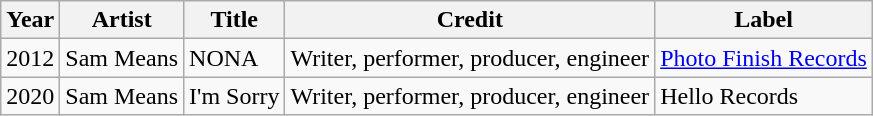<table class="wikitable sortable">
<tr>
<th>Year</th>
<th>Artist</th>
<th>Title</th>
<th>Credit</th>
<th>Label</th>
</tr>
<tr>
<td>2012</td>
<td>Sam Means</td>
<td>NONA</td>
<td>Writer, performer, producer, engineer</td>
<td><a href='#'>Photo Finish Records</a></td>
</tr>
<tr>
<td>2020</td>
<td>Sam Means</td>
<td>I'm Sorry</td>
<td>Writer, performer, producer, engineer</td>
<td>Hello Records</td>
</tr>
</table>
